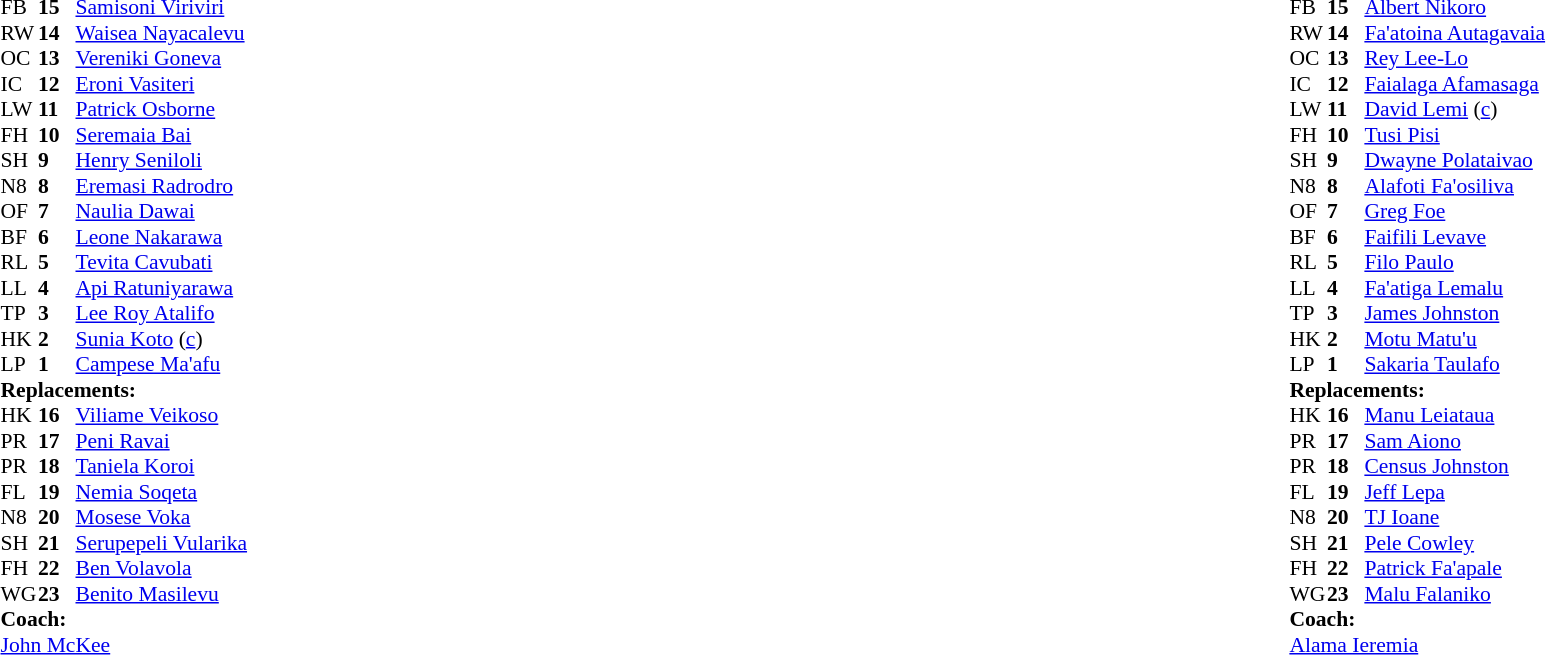<table style=width:100%>
<tr>
<td style=vertical-align:top; width:50%><br><table style=font-size:90% cellspacing=0 cellpadding=0>
<tr>
<th width=25></th>
<th width=25></th>
</tr>
<tr>
<td>FB</td>
<td><strong>15</strong></td>
<td><a href='#'>Samisoni Viriviri</a></td>
</tr>
<tr>
<td>RW</td>
<td><strong>14</strong></td>
<td><a href='#'>Waisea Nayacalevu</a></td>
<td></td>
</tr>
<tr>
<td>OC</td>
<td><strong>13</strong></td>
<td><a href='#'>Vereniki Goneva</a></td>
</tr>
<tr>
<td>IC</td>
<td><strong>12</strong></td>
<td><a href='#'>Eroni Vasiteri</a></td>
<td></td>
<td></td>
</tr>
<tr>
<td>LW</td>
<td><strong>11</strong></td>
<td><a href='#'>Patrick Osborne</a></td>
</tr>
<tr>
<td>FH</td>
<td><strong>10</strong></td>
<td><a href='#'>Seremaia Bai</a></td>
</tr>
<tr>
<td>SH</td>
<td><strong>9</strong></td>
<td><a href='#'>Henry Seniloli</a></td>
<td></td>
<td></td>
</tr>
<tr>
<td>N8</td>
<td><strong>8</strong></td>
<td><a href='#'>Eremasi Radrodro</a></td>
</tr>
<tr>
<td>OF</td>
<td><strong>7</strong></td>
<td><a href='#'>Naulia Dawai</a></td>
</tr>
<tr>
<td>BF</td>
<td><strong>6</strong></td>
<td><a href='#'>Leone Nakarawa</a></td>
<td></td>
<td></td>
</tr>
<tr>
<td>RL</td>
<td><strong>5</strong></td>
<td><a href='#'>Tevita Cavubati</a></td>
</tr>
<tr>
<td>LL</td>
<td><strong>4</strong></td>
<td><a href='#'>Api Ratuniyarawa</a></td>
<td></td>
<td></td>
</tr>
<tr>
<td>TP</td>
<td><strong>3</strong></td>
<td><a href='#'>Lee Roy Atalifo</a></td>
<td></td>
<td></td>
</tr>
<tr>
<td>HK</td>
<td><strong>2</strong></td>
<td><a href='#'>Sunia Koto</a> (<a href='#'>c</a>)</td>
</tr>
<tr>
<td>LP</td>
<td><strong>1</strong></td>
<td><a href='#'>Campese Ma'afu</a></td>
<td></td>
<td></td>
</tr>
<tr>
<td colspan=3><strong>Replacements:</strong></td>
</tr>
<tr>
<td>HK</td>
<td><strong>16</strong></td>
<td><a href='#'>Viliame Veikoso</a></td>
</tr>
<tr>
<td>PR</td>
<td><strong>17</strong></td>
<td><a href='#'>Peni Ravai</a></td>
<td></td>
<td></td>
</tr>
<tr>
<td>PR</td>
<td><strong>18</strong></td>
<td><a href='#'>Taniela Koroi</a></td>
<td></td>
<td></td>
</tr>
<tr>
<td>FL</td>
<td><strong>19</strong></td>
<td><a href='#'>Nemia Soqeta</a></td>
<td></td>
<td></td>
</tr>
<tr>
<td>N8</td>
<td><strong>20</strong></td>
<td><a href='#'>Mosese Voka</a></td>
<td></td>
<td></td>
</tr>
<tr>
<td>SH</td>
<td><strong>21</strong></td>
<td><a href='#'>Serupepeli Vularika</a></td>
<td></td>
<td></td>
</tr>
<tr>
<td>FH</td>
<td><strong>22</strong></td>
<td><a href='#'>Ben Volavola</a></td>
<td></td>
<td></td>
</tr>
<tr>
<td>WG</td>
<td><strong>23</strong></td>
<td><a href='#'>Benito Masilevu</a></td>
</tr>
<tr>
<td colspan=3><strong>Coach:</strong></td>
</tr>
<tr>
<td colspan=4> <a href='#'>John McKee</a></td>
</tr>
</table>
</td>
<td style=vertical-align:top;width:50%><br><table cellspacing=0 cellpadding=0 style=font-size:90%;margin:auto>
<tr>
<th width=25></th>
<th width=25></th>
</tr>
<tr>
<td>FB</td>
<td><strong>15</strong></td>
<td><a href='#'>Albert Nikoro</a></td>
</tr>
<tr>
<td>RW</td>
<td><strong>14</strong></td>
<td><a href='#'>Fa'atoina Autagavaia</a></td>
</tr>
<tr>
<td>OC</td>
<td><strong>13</strong></td>
<td><a href='#'>Rey Lee-Lo</a></td>
</tr>
<tr>
<td>IC</td>
<td><strong>12</strong></td>
<td><a href='#'>Faialaga Afamasaga</a></td>
</tr>
<tr>
<td>LW</td>
<td><strong>11</strong></td>
<td><a href='#'>David Lemi</a> (<a href='#'>c</a>)</td>
</tr>
<tr>
<td>FH</td>
<td><strong>10</strong></td>
<td><a href='#'>Tusi Pisi</a></td>
<td></td>
<td></td>
</tr>
<tr>
<td>SH</td>
<td><strong>9</strong></td>
<td><a href='#'>Dwayne Polataivao</a></td>
<td></td>
<td></td>
</tr>
<tr>
<td>N8</td>
<td><strong>8</strong></td>
<td><a href='#'>Alafoti Fa'osiliva</a></td>
</tr>
<tr>
<td>OF</td>
<td><strong>7</strong></td>
<td><a href='#'>Greg Foe</a></td>
</tr>
<tr>
<td>BF</td>
<td><strong>6</strong></td>
<td><a href='#'>Faifili Levave</a></td>
<td></td>
<td></td>
</tr>
<tr>
<td>RL</td>
<td><strong>5</strong></td>
<td><a href='#'>Filo Paulo</a></td>
</tr>
<tr>
<td>LL</td>
<td><strong>4</strong></td>
<td><a href='#'>Fa'atiga Lemalu</a></td>
</tr>
<tr>
<td>TP</td>
<td><strong>3</strong></td>
<td><a href='#'>James Johnston</a></td>
<td></td>
<td></td>
</tr>
<tr>
<td>HK</td>
<td><strong>2</strong></td>
<td><a href='#'>Motu Matu'u</a></td>
<td></td>
<td></td>
</tr>
<tr>
<td>LP</td>
<td><strong>1</strong></td>
<td><a href='#'>Sakaria Taulafo</a></td>
<td></td>
<td></td>
</tr>
<tr>
<td colspan=3><strong>Replacements:</strong></td>
</tr>
<tr>
<td>HK</td>
<td><strong>16</strong></td>
<td><a href='#'>Manu Leiataua</a></td>
<td></td>
<td></td>
</tr>
<tr>
<td>PR</td>
<td><strong>17</strong></td>
<td><a href='#'>Sam Aiono</a></td>
<td></td>
<td></td>
</tr>
<tr>
<td>PR</td>
<td><strong>18</strong></td>
<td><a href='#'>Census Johnston</a></td>
<td></td>
<td></td>
</tr>
<tr>
<td>FL</td>
<td><strong>19</strong></td>
<td><a href='#'>Jeff Lepa</a></td>
</tr>
<tr>
<td>N8</td>
<td><strong>20</strong></td>
<td><a href='#'>TJ Ioane</a></td>
<td></td>
<td></td>
</tr>
<tr>
<td>SH</td>
<td><strong>21</strong></td>
<td><a href='#'>Pele Cowley</a></td>
<td></td>
<td></td>
</tr>
<tr>
<td>FH</td>
<td><strong>22</strong></td>
<td><a href='#'>Patrick Fa'apale</a></td>
<td></td>
<td></td>
</tr>
<tr>
<td>WG</td>
<td><strong>23</strong></td>
<td><a href='#'>Malu Falaniko</a></td>
</tr>
<tr>
<td colspan=3><strong>Coach:</strong></td>
</tr>
<tr>
<td colspan=4> <a href='#'>Alama Ieremia</a></td>
</tr>
</table>
</td>
</tr>
</table>
